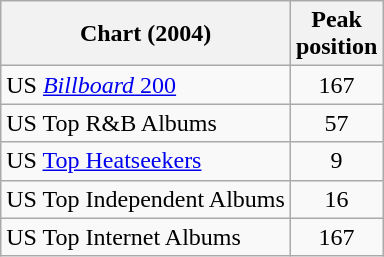<table class="wikitable">
<tr>
<th>Chart (2004)</th>
<th>Peak<br>position</th>
</tr>
<tr>
<td>US <a href='#'><em>Billboard</em> 200</a></td>
<td align="center">167</td>
</tr>
<tr>
<td>US Top R&B Albums</td>
<td align="center">57</td>
</tr>
<tr>
<td>US <a href='#'>Top Heatseekers</a></td>
<td align="center">9</td>
</tr>
<tr>
<td>US Top Independent Albums</td>
<td align="center">16</td>
</tr>
<tr>
<td>US Top Internet Albums</td>
<td align="center">167</td>
</tr>
</table>
